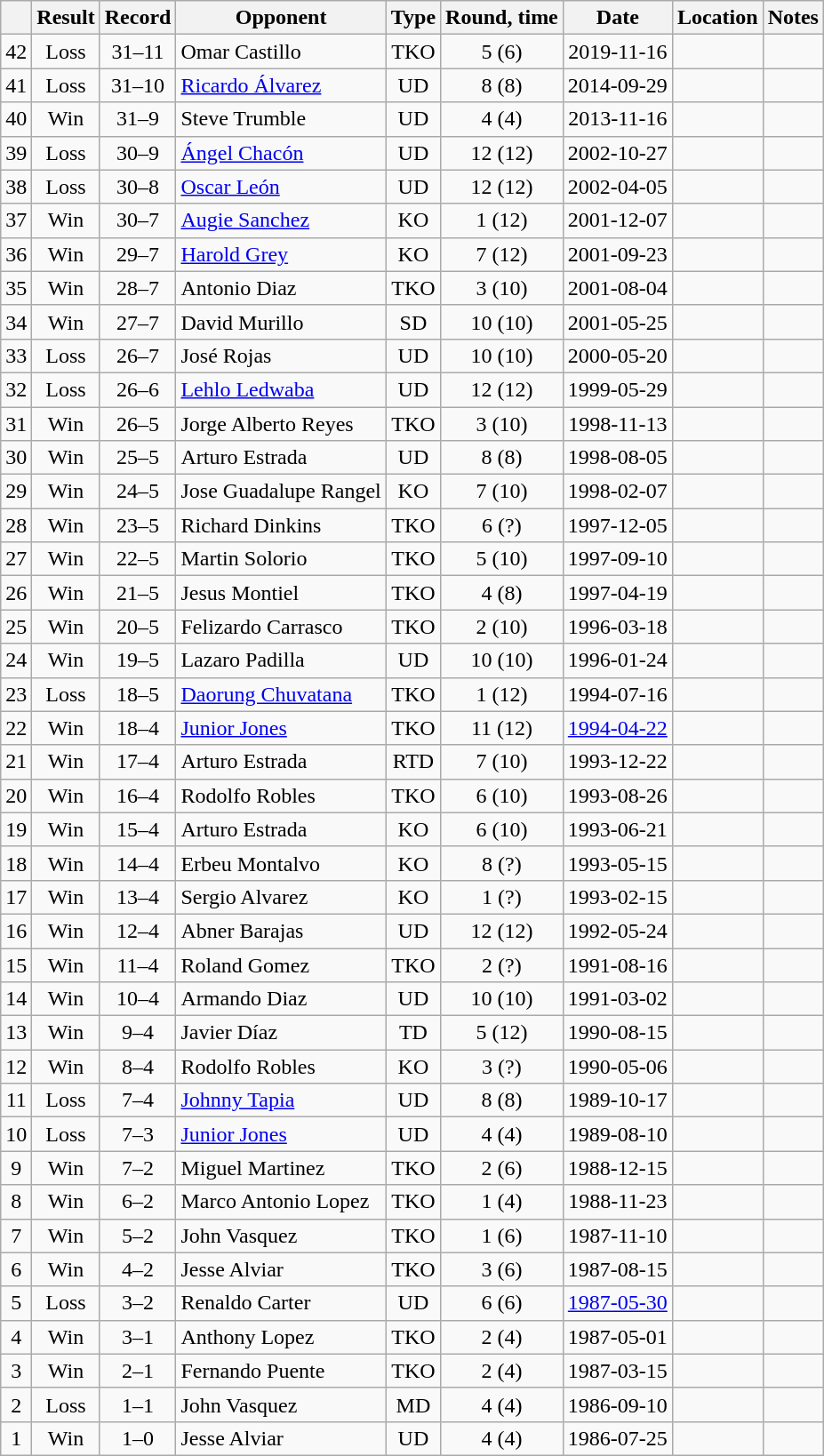<table class=wikitable style=text-align:center>
<tr>
<th></th>
<th>Result</th>
<th>Record</th>
<th>Opponent</th>
<th>Type</th>
<th>Round, time</th>
<th>Date</th>
<th>Location</th>
<th>Notes</th>
</tr>
<tr>
<td>42</td>
<td>Loss</td>
<td>31–11</td>
<td align=left>Omar Castillo</td>
<td>TKO</td>
<td>5 (6)</td>
<td>2019-11-16</td>
<td align=left></td>
<td align=left></td>
</tr>
<tr>
<td>41</td>
<td>Loss</td>
<td>31–10</td>
<td align=left><a href='#'>Ricardo Álvarez</a></td>
<td>UD</td>
<td>8 (8)</td>
<td>2014-09-29</td>
<td align=left></td>
<td align=left></td>
</tr>
<tr>
<td>40</td>
<td>Win</td>
<td>31–9</td>
<td align=left>Steve Trumble</td>
<td>UD</td>
<td>4 (4)</td>
<td>2013-11-16</td>
<td align=left></td>
<td align=left></td>
</tr>
<tr>
<td>39</td>
<td>Loss</td>
<td>30–9</td>
<td align=left><a href='#'>Ángel Chacón</a></td>
<td>UD</td>
<td>12 (12)</td>
<td>2002-10-27</td>
<td align=left></td>
<td align=left></td>
</tr>
<tr>
<td>38</td>
<td>Loss</td>
<td>30–8</td>
<td align=left><a href='#'>Oscar León</a></td>
<td>UD</td>
<td>12 (12)</td>
<td>2002-04-05</td>
<td align=left></td>
<td align=left></td>
</tr>
<tr>
<td>37</td>
<td>Win</td>
<td>30–7</td>
<td align=left><a href='#'>Augie Sanchez</a></td>
<td>KO</td>
<td>1 (12)</td>
<td>2001-12-07</td>
<td align=left></td>
<td align=left></td>
</tr>
<tr>
<td>36</td>
<td>Win</td>
<td>29–7</td>
<td align=left><a href='#'>Harold Grey</a></td>
<td>KO</td>
<td>7 (12)</td>
<td>2001-09-23</td>
<td align=left></td>
<td align=left></td>
</tr>
<tr>
<td>35</td>
<td>Win</td>
<td>28–7</td>
<td align=left>Antonio Diaz</td>
<td>TKO</td>
<td>3 (10)</td>
<td>2001-08-04</td>
<td align=left></td>
<td align=left></td>
</tr>
<tr>
<td>34</td>
<td>Win</td>
<td>27–7</td>
<td align=left>David Murillo</td>
<td>SD</td>
<td>10 (10)</td>
<td>2001-05-25</td>
<td align=left></td>
<td align=left></td>
</tr>
<tr>
<td>33</td>
<td>Loss</td>
<td>26–7</td>
<td align=left>José Rojas</td>
<td>UD</td>
<td>10 (10)</td>
<td>2000-05-20</td>
<td align=left></td>
<td align=left></td>
</tr>
<tr>
<td>32</td>
<td>Loss</td>
<td>26–6</td>
<td align=left><a href='#'>Lehlo Ledwaba</a></td>
<td>UD</td>
<td>12 (12)</td>
<td>1999-05-29</td>
<td align=left></td>
<td align=left></td>
</tr>
<tr>
<td>31</td>
<td>Win</td>
<td>26–5</td>
<td align=left>Jorge Alberto Reyes</td>
<td>TKO</td>
<td>3 (10)</td>
<td>1998-11-13</td>
<td align=left></td>
<td align=left></td>
</tr>
<tr>
<td>30</td>
<td>Win</td>
<td>25–5</td>
<td align=left>Arturo Estrada</td>
<td>UD</td>
<td>8 (8)</td>
<td>1998-08-05</td>
<td align=left></td>
<td align=left></td>
</tr>
<tr>
<td>29</td>
<td>Win</td>
<td>24–5</td>
<td align=left>Jose Guadalupe Rangel</td>
<td>KO</td>
<td>7 (10)</td>
<td>1998-02-07</td>
<td align=left></td>
<td align=left></td>
</tr>
<tr>
<td>28</td>
<td>Win</td>
<td>23–5</td>
<td align=left>Richard Dinkins</td>
<td>TKO</td>
<td>6 (?)</td>
<td>1997-12-05</td>
<td align=left></td>
<td align=left></td>
</tr>
<tr>
<td>27</td>
<td>Win</td>
<td>22–5</td>
<td align=left>Martin Solorio</td>
<td>TKO</td>
<td>5 (10)</td>
<td>1997-09-10</td>
<td align=left></td>
<td align=left></td>
</tr>
<tr>
<td>26</td>
<td>Win</td>
<td>21–5</td>
<td align=left>Jesus Montiel</td>
<td>TKO</td>
<td>4 (8)</td>
<td>1997-04-19</td>
<td align=left></td>
<td align=left></td>
</tr>
<tr>
<td>25</td>
<td>Win</td>
<td>20–5</td>
<td align=left>Felizardo Carrasco</td>
<td>TKO</td>
<td>2 (10)</td>
<td>1996-03-18</td>
<td align=left></td>
<td align=left></td>
</tr>
<tr>
<td>24</td>
<td>Win</td>
<td>19–5</td>
<td align=left>Lazaro Padilla</td>
<td>UD</td>
<td>10 (10)</td>
<td>1996-01-24</td>
<td align=left></td>
<td align=left></td>
</tr>
<tr>
<td>23</td>
<td>Loss</td>
<td>18–5</td>
<td align=left><a href='#'>Daorung Chuvatana</a></td>
<td>TKO</td>
<td>1 (12)</td>
<td>1994-07-16</td>
<td align=left></td>
<td align=left></td>
</tr>
<tr>
<td>22</td>
<td>Win</td>
<td>18–4</td>
<td align=left><a href='#'>Junior Jones</a></td>
<td>TKO</td>
<td>11 (12)</td>
<td><a href='#'>1994-04-22</a></td>
<td align=left></td>
<td align=left></td>
</tr>
<tr>
<td>21</td>
<td>Win</td>
<td>17–4</td>
<td align=left>Arturo Estrada</td>
<td>RTD</td>
<td>7 (10)</td>
<td>1993-12-22</td>
<td align=left></td>
<td align=left></td>
</tr>
<tr>
<td>20</td>
<td>Win</td>
<td>16–4</td>
<td align=left>Rodolfo Robles</td>
<td>TKO</td>
<td>6 (10)</td>
<td>1993-08-26</td>
<td align=left></td>
<td align=left></td>
</tr>
<tr>
<td>19</td>
<td>Win</td>
<td>15–4</td>
<td align=left>Arturo Estrada</td>
<td>KO</td>
<td>6 (10)</td>
<td>1993-06-21</td>
<td align=left></td>
<td align=left></td>
</tr>
<tr>
<td>18</td>
<td>Win</td>
<td>14–4</td>
<td align=left>Erbeu Montalvo</td>
<td>KO</td>
<td>8 (?)</td>
<td>1993-05-15</td>
<td align=left></td>
<td align=left></td>
</tr>
<tr>
<td>17</td>
<td>Win</td>
<td>13–4</td>
<td align=left>Sergio Alvarez</td>
<td>KO</td>
<td>1 (?)</td>
<td>1993-02-15</td>
<td align=left></td>
<td align=left></td>
</tr>
<tr>
<td>16</td>
<td>Win</td>
<td>12–4</td>
<td align=left>Abner Barajas</td>
<td>UD</td>
<td>12 (12)</td>
<td>1992-05-24</td>
<td align=left></td>
<td align=left></td>
</tr>
<tr>
<td>15</td>
<td>Win</td>
<td>11–4</td>
<td align=left>Roland Gomez</td>
<td>TKO</td>
<td>2 (?)</td>
<td>1991-08-16</td>
<td align=left></td>
<td align=left></td>
</tr>
<tr>
<td>14</td>
<td>Win</td>
<td>10–4</td>
<td align=left>Armando Diaz</td>
<td>UD</td>
<td>10 (10)</td>
<td>1991-03-02</td>
<td align=left></td>
<td align=left></td>
</tr>
<tr>
<td>13</td>
<td>Win</td>
<td>9–4</td>
<td align=left>Javier Díaz</td>
<td>TD</td>
<td>5 (12)</td>
<td>1990-08-15</td>
<td align=left></td>
<td align=left></td>
</tr>
<tr>
<td>12</td>
<td>Win</td>
<td>8–4</td>
<td align=left>Rodolfo Robles</td>
<td>KO</td>
<td>3 (?)</td>
<td>1990-05-06</td>
<td align=left></td>
<td align=left></td>
</tr>
<tr>
<td>11</td>
<td>Loss</td>
<td>7–4</td>
<td align=left><a href='#'>Johnny Tapia</a></td>
<td>UD</td>
<td>8 (8)</td>
<td>1989-10-17</td>
<td align=left></td>
<td align=left></td>
</tr>
<tr>
<td>10</td>
<td>Loss</td>
<td>7–3</td>
<td align=left><a href='#'>Junior Jones</a></td>
<td>UD</td>
<td>4 (4)</td>
<td>1989-08-10</td>
<td align=left></td>
<td align=left></td>
</tr>
<tr>
<td>9</td>
<td>Win</td>
<td>7–2</td>
<td align=left>Miguel Martinez</td>
<td>TKO</td>
<td>2 (6)</td>
<td>1988-12-15</td>
<td align=left></td>
<td align=left></td>
</tr>
<tr>
<td>8</td>
<td>Win</td>
<td>6–2</td>
<td align=left>Marco Antonio Lopez</td>
<td>TKO</td>
<td>1 (4)</td>
<td>1988-11-23</td>
<td align=left></td>
<td align=left></td>
</tr>
<tr>
<td>7</td>
<td>Win</td>
<td>5–2</td>
<td align=left>John Vasquez</td>
<td>TKO</td>
<td>1 (6)</td>
<td>1987-11-10</td>
<td align=left></td>
<td align=left></td>
</tr>
<tr>
<td>6</td>
<td>Win</td>
<td>4–2</td>
<td align=left>Jesse Alviar</td>
<td>TKO</td>
<td>3 (6)</td>
<td>1987-08-15</td>
<td align=left></td>
<td align=left></td>
</tr>
<tr>
<td>5</td>
<td>Loss</td>
<td>3–2</td>
<td align=left>Renaldo Carter</td>
<td>UD</td>
<td>6 (6)</td>
<td><a href='#'>1987-05-30</a></td>
<td align=left></td>
<td align=left></td>
</tr>
<tr>
<td>4</td>
<td>Win</td>
<td>3–1</td>
<td align=left>Anthony Lopez</td>
<td>TKO</td>
<td>2 (4)</td>
<td>1987-05-01</td>
<td align=left></td>
<td align=left></td>
</tr>
<tr>
<td>3</td>
<td>Win</td>
<td>2–1</td>
<td align=left>Fernando Puente</td>
<td>TKO</td>
<td>2 (4)</td>
<td>1987-03-15</td>
<td align=left></td>
<td align=left></td>
</tr>
<tr>
<td>2</td>
<td>Loss</td>
<td>1–1</td>
<td align=left>John Vasquez</td>
<td>MD</td>
<td>4 (4)</td>
<td>1986-09-10</td>
<td align=left></td>
<td align=left></td>
</tr>
<tr>
<td>1</td>
<td>Win</td>
<td>1–0</td>
<td align=left>Jesse Alviar</td>
<td>UD</td>
<td>4 (4)</td>
<td>1986-07-25</td>
<td align=left></td>
<td align=left></td>
</tr>
</table>
